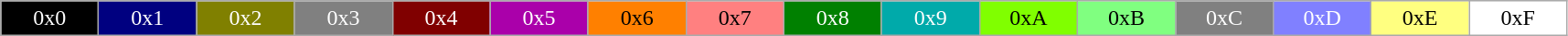<table class="wikitable" style="color: black; text-align: center;">
<tr>
<td style="width:48pt; color:white; background:#000;">0x0</td>
<td style="width:48pt; color:white; background:navy;">0x1</td>
<td style="width:48pt; color:white; background:olive;">0x2</td>
<td style="width:48pt; color:white; background:gray;">0x3</td>
<td style="width:48pt; color:white; background:maroon;">0x4</td>
<td style="width:48pt; color:white; background:#a0a;">0x5</td>
<td style="width: 48pt; color: black; background: #ff8000;">0x6</td>
<td style="width: 48pt; color: black; background: #ff8080;">0x7</td>
<td style="width:48pt; color:white; background:green;">0x8</td>
<td style="width:48pt; color:white; background:#0aa;">0x9</td>
<td style="width: 48pt; color: black; background: #80ff00;">0xA</td>
<td style="width: 48pt; color: black; background: #80ff80;">0xB</td>
<td style="width:48pt; color:white; background:gray;">0xC</td>
<td style="width: 48pt; color: white; background: #8080ff;">0xD</td>
<td style="width: 48pt; color: black; background: #ffff80;">0xE</td>
<td style="width:48pt; color:black; background:#fff;">0xF</td>
</tr>
</table>
